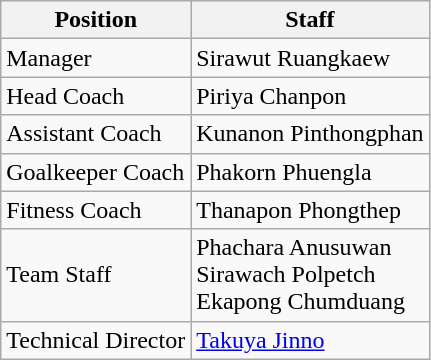<table class="wikitable">
<tr>
<th>Position</th>
<th>Staff</th>
</tr>
<tr>
<td>Manager</td>
<td> Sirawut Ruangkaew</td>
</tr>
<tr>
<td>Head Coach</td>
<td> Piriya Chanpon</td>
</tr>
<tr>
<td>Assistant Coach</td>
<td>  Kunanon Pinthongphan</td>
</tr>
<tr>
<td>Goalkeeper Coach</td>
<td>  Phakorn Phuengla</td>
</tr>
<tr>
<td>Fitness Coach</td>
<td>  Thanapon Phongthep</td>
</tr>
<tr>
<td>Team Staff</td>
<td> Phachara Anusuwan <br>  Sirawach Polpetch <br>  Ekapong Chumduang</td>
</tr>
<tr>
<td>Technical Director</td>
<td> <a href='#'>Takuya Jinno</a></td>
</tr>
</table>
